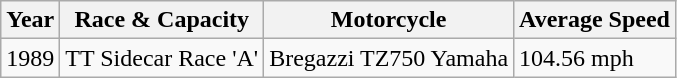<table class="wikitable">
<tr>
<th>Year</th>
<th>Race & Capacity</th>
<th>Motorcycle</th>
<th>Average Speed</th>
</tr>
<tr>
<td>1989</td>
<td>TT Sidecar Race 'A'</td>
<td>Bregazzi TZ750 Yamaha</td>
<td>104.56 mph</td>
</tr>
</table>
